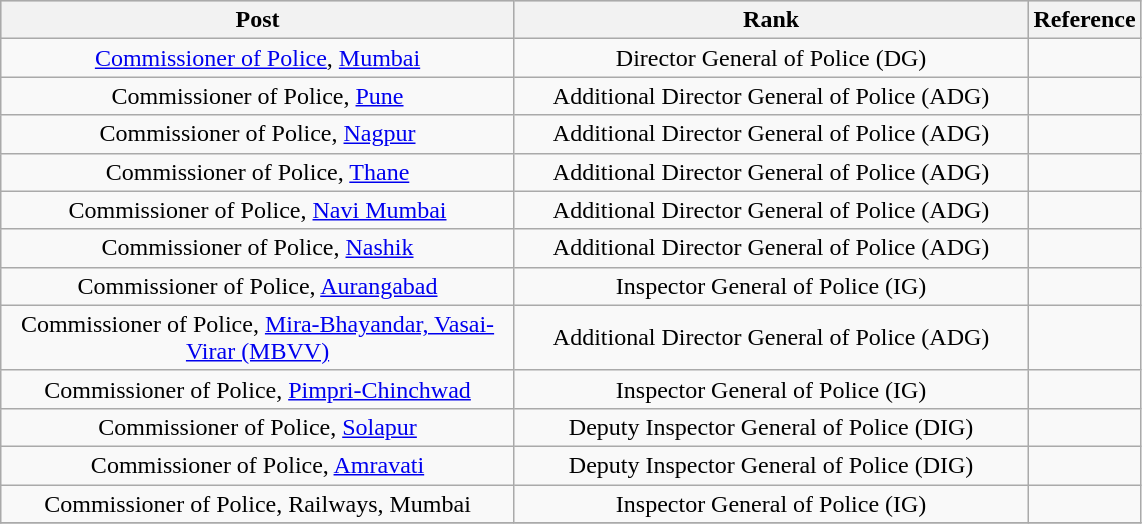<table class="wikitable" style="text-align:center">
<tr style="background:#cccccc">
<th scope="col" style="width: 335px;">Post</th>
<th scope="col" style="width: 335px;">Rank</th>
<th scope="col" style="width: 30px;">Reference</th>
</tr>
<tr>
<td><a href='#'>Commissioner of Police</a>, <a href='#'>Mumbai</a></td>
<td>Director General of Police (DG)</td>
<td></td>
</tr>
<tr>
<td>Commissioner of Police, <a href='#'>Pune</a></td>
<td>Additional Director General of Police (ADG)</td>
<td></td>
</tr>
<tr>
<td>Commissioner of Police, <a href='#'>Nagpur</a></td>
<td>Additional Director General of Police (ADG)</td>
<td></td>
</tr>
<tr>
<td>Commissioner of Police, <a href='#'>Thane</a></td>
<td>Additional Director General of Police (ADG)</td>
<td></td>
</tr>
<tr>
<td>Commissioner of Police, <a href='#'>Navi Mumbai</a></td>
<td>Additional Director General of Police (ADG)</td>
<td></td>
</tr>
<tr>
<td>Commissioner of Police, <a href='#'>Nashik</a></td>
<td>Additional Director General of Police (ADG)</td>
<td></td>
</tr>
<tr>
<td>Commissioner of Police, <a href='#'>Aurangabad</a></td>
<td>Inspector General of Police (IG)</td>
<td></td>
</tr>
<tr>
<td>Commissioner of Police, <a href='#'>Mira-Bhayandar, Vasai-Virar (MBVV)</a></td>
<td>Additional Director General of Police (ADG)</td>
<td></td>
</tr>
<tr>
<td>Commissioner of Police, <a href='#'>Pimpri-Chinchwad</a></td>
<td>Inspector General of Police (IG)</td>
<td></td>
</tr>
<tr>
<td>Commissioner of Police, <a href='#'>Solapur</a></td>
<td>Deputy Inspector General of Police (DIG)</td>
<td></td>
</tr>
<tr>
<td>Commissioner of Police, <a href='#'>Amravati</a></td>
<td>Deputy Inspector General of Police (DIG)</td>
<td></td>
</tr>
<tr>
<td>Commissioner of Police, Railways, Mumbai</td>
<td>Inspector General of Police (IG)</td>
<td></td>
</tr>
<tr>
</tr>
</table>
